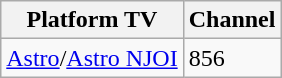<table class="wikitable">
<tr>
<th>Platform TV</th>
<th>Channel</th>
</tr>
<tr>
<td><a href='#'>Astro</a>/<a href='#'>Astro NJOI</a></td>
<td>856</td>
</tr>
</table>
